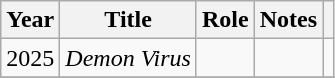<table class="wikitable plainrowheaders sortable">
<tr>
<th>Year</th>
<th>Title</th>
<th>Role</th>
<th class="unsortable">Notes</th>
<th class="unsortable"></th>
</tr>
<tr>
<td>2025</td>
<td><em>Demon Virus</em></td>
<td></td>
<td></td>
<td></td>
</tr>
<tr>
</tr>
</table>
